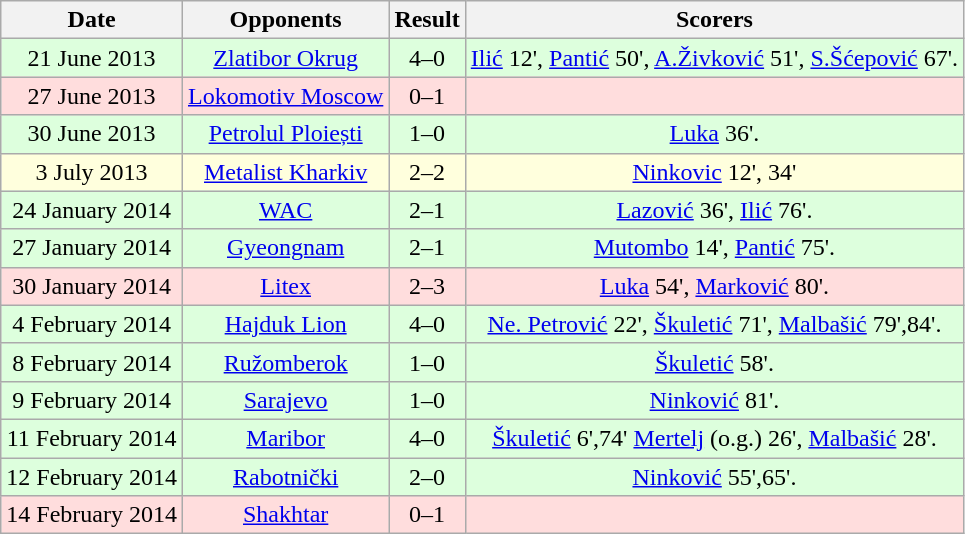<table class="wikitable" style="text-align:center">
<tr>
<th>Date</th>
<th>Opponents</th>
<th>Result</th>
<th>Scorers</th>
</tr>
<tr bgcolor="#ddffdd">
<td>21 June 2013</td>
<td> <a href='#'>Zlatibor Okrug</a></td>
<td>4–0</td>
<td><a href='#'>Ilić</a> 12', <a href='#'>Pantić</a> 50', <a href='#'>A.Živković</a> 51', <a href='#'>S.Šćepović</a> 67'.</td>
</tr>
<tr bgcolor="#ffdddd">
<td>27 June 2013</td>
<td> <a href='#'>Lokomotiv Moscow</a></td>
<td>0–1</td>
<td></td>
</tr>
<tr bgcolor="#ddffdd">
<td>30 June 2013</td>
<td> <a href='#'>Petrolul Ploiești</a></td>
<td>1–0</td>
<td><a href='#'>Luka</a> 36'.</td>
</tr>
<tr bgcolor="#ffffdd">
<td>3 July 2013</td>
<td> <a href='#'>Metalist Kharkiv</a></td>
<td>2–2</td>
<td><a href='#'>Ninkovic</a> 12', 34'</td>
</tr>
<tr bgcolor="#ddffdd">
<td>24 January 2014</td>
<td> <a href='#'>WAC</a></td>
<td>2–1</td>
<td><a href='#'>Lazović</a> 36', <a href='#'>Ilić</a> 76'.</td>
</tr>
<tr bgcolor="#ddffdd">
<td>27 January 2014</td>
<td> <a href='#'>Gyeongnam</a></td>
<td>2–1</td>
<td><a href='#'>Mutombo</a> 14', <a href='#'>Pantić</a> 75'.</td>
</tr>
<tr bgcolor="#ffdddd">
<td>30 January 2014</td>
<td> <a href='#'>Litex</a></td>
<td>2–3</td>
<td><a href='#'>Luka</a> 54', <a href='#'>Marković</a> 80'.</td>
</tr>
<tr bgcolor="#ddffdd">
<td>4 February 2014</td>
<td> <a href='#'>Hajduk Lion</a></td>
<td>4–0</td>
<td><a href='#'>Ne. Petrović</a> 22', <a href='#'>Škuletić</a> 71', <a href='#'>Malbašić</a> 79',84'.</td>
</tr>
<tr bgcolor="#ddffdd">
<td>8 February 2014</td>
<td> <a href='#'>Ružomberok</a></td>
<td>1–0</td>
<td><a href='#'>Škuletić</a> 58'.</td>
</tr>
<tr bgcolor="#ddffdd">
<td>9 February 2014</td>
<td> <a href='#'>Sarajevo</a></td>
<td>1–0</td>
<td><a href='#'>Ninković</a> 81'.</td>
</tr>
<tr bgcolor="#ddffdd">
<td>11 February 2014</td>
<td> <a href='#'>Maribor</a></td>
<td>4–0</td>
<td><a href='#'>Škuletić</a> 6',74' <a href='#'>Mertelj</a> (o.g.) 26', <a href='#'>Malbašić</a> 28'.</td>
</tr>
<tr bgcolor="#ddffdd">
<td>12 February 2014</td>
<td> <a href='#'>Rabotnički</a></td>
<td>2–0</td>
<td><a href='#'>Ninković</a> 55',65'.</td>
</tr>
<tr bgcolor="#ffdddd">
<td>14 February 2014</td>
<td> <a href='#'>Shakhtar</a></td>
<td>0–1</td>
<td></td>
</tr>
</table>
